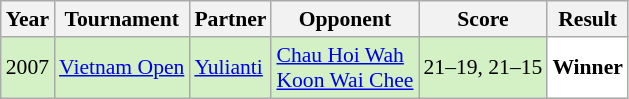<table class="sortable wikitable" style="font-size: 90%;">
<tr>
<th>Year</th>
<th>Tournament</th>
<th>Partner</th>
<th>Opponent</th>
<th>Score</th>
<th>Result</th>
</tr>
<tr style="background:#D4F1C5">
<td align="center">2007</td>
<td align="left"><a href='#'>Vietnam Open</a></td>
<td align="left"> <a href='#'>Yulianti</a></td>
<td align="left"> <a href='#'>Chau Hoi Wah</a> <br>  <a href='#'>Koon Wai Chee</a></td>
<td align="left">21–19, 21–15</td>
<td style="text-align:left; background:white"> <strong>Winner</strong></td>
</tr>
</table>
